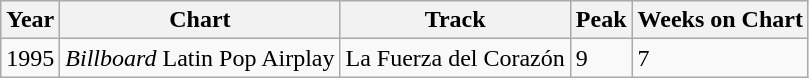<table class="wikitable">
<tr>
<th>Year</th>
<th>Chart</th>
<th>Track</th>
<th>Peak</th>
<th>Weeks on Chart</th>
</tr>
<tr>
<td>1995</td>
<td><em>Billboard</em> Latin Pop Airplay</td>
<td>La Fuerza del Corazón</td>
<td>9</td>
<td>7</td>
</tr>
</table>
